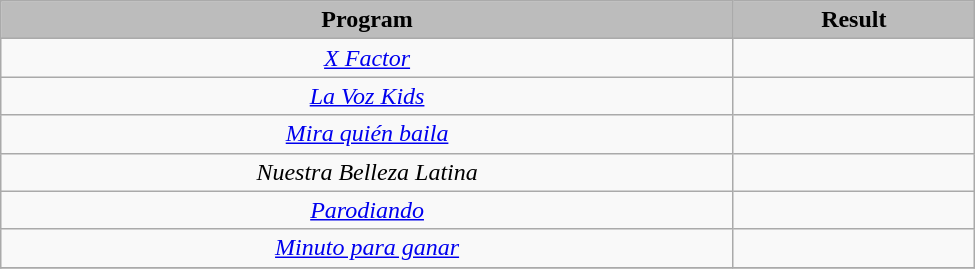<table class="wikitable" width=650px>
<tr style="text-align: center; top">
<th style="background:#bcbcbc;">Program</th>
<th style="background:#bcbcbc;">Result</th>
</tr>
<tr style="text-align: center; top">
<td><em><a href='#'>X Factor</a></em></td>
<td></td>
</tr>
<tr style="text-align: center; top">
<td><em><a href='#'>La Voz Kids</a></em></td>
<td></td>
</tr>
<tr style="text-align: center; top">
<td><em><a href='#'>Mira quién baila</a></em></td>
<td></td>
</tr>
<tr style="text-align: center; top">
<td><em>Nuestra Belleza Latina</em></td>
<td></td>
</tr>
<tr style="text-align: center; top">
<td><em><a href='#'>Parodiando</a></em></td>
<td></td>
</tr>
<tr style="text-align: center; top">
<td><em><a href='#'>Minuto para ganar</a></em></td>
<td></td>
</tr>
<tr style="text-align: center; top">
</tr>
</table>
